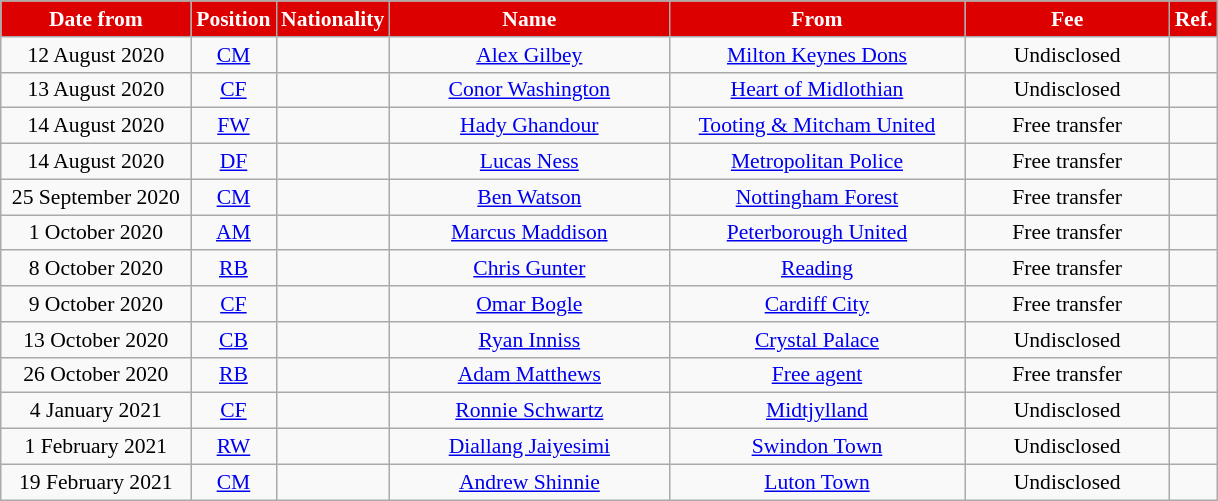<table class="wikitable"  style="text-align:center; font-size:90%; ">
<tr>
<th style="background:#DD0000; color:white; width:120px;">Date from</th>
<th style="background:#DD0000; color:white; width:50px;">Position</th>
<th style="background:#DD0000; color:white; width:50px;">Nationality</th>
<th style="background:#DD0000; color:white; width:180px;">Name</th>
<th style="background:#DD0000; color:white; width:190px;">From</th>
<th style="background:#DD0000; color:white; width:130px;">Fee</th>
<th style="background:#DD0000; color:white; width:25px;">Ref.</th>
</tr>
<tr>
<td>12 August 2020</td>
<td><a href='#'>CM</a></td>
<td></td>
<td><a href='#'>Alex Gilbey</a></td>
<td> <a href='#'>Milton Keynes Dons</a></td>
<td>Undisclosed</td>
<td></td>
</tr>
<tr>
<td>13 August 2020</td>
<td><a href='#'>CF</a></td>
<td></td>
<td><a href='#'>Conor Washington</a></td>
<td> <a href='#'>Heart of Midlothian</a></td>
<td>Undisclosed</td>
<td></td>
</tr>
<tr>
<td>14 August 2020</td>
<td><a href='#'>FW</a></td>
<td></td>
<td><a href='#'>Hady Ghandour</a></td>
<td> <a href='#'>Tooting & Mitcham United</a></td>
<td>Free transfer</td>
<td></td>
</tr>
<tr>
<td>14 August 2020</td>
<td><a href='#'>DF</a></td>
<td></td>
<td><a href='#'>Lucas Ness</a></td>
<td> <a href='#'>Metropolitan Police</a></td>
<td>Free transfer</td>
<td></td>
</tr>
<tr>
<td>25 September 2020</td>
<td><a href='#'>CM</a></td>
<td></td>
<td><a href='#'>Ben Watson</a></td>
<td> <a href='#'>Nottingham Forest</a></td>
<td>Free transfer</td>
<td></td>
</tr>
<tr>
<td>1 October 2020</td>
<td><a href='#'>AM</a></td>
<td></td>
<td><a href='#'>Marcus Maddison</a></td>
<td> <a href='#'>Peterborough United</a></td>
<td>Free transfer</td>
<td></td>
</tr>
<tr>
<td>8 October 2020</td>
<td><a href='#'>RB</a></td>
<td></td>
<td><a href='#'>Chris Gunter</a></td>
<td> <a href='#'>Reading</a></td>
<td>Free transfer</td>
<td></td>
</tr>
<tr>
<td>9 October 2020</td>
<td><a href='#'>CF</a></td>
<td></td>
<td><a href='#'>Omar Bogle</a></td>
<td> <a href='#'>Cardiff City</a></td>
<td>Free transfer</td>
<td></td>
</tr>
<tr>
<td>13 October 2020</td>
<td><a href='#'>CB</a></td>
<td></td>
<td><a href='#'>Ryan Inniss</a></td>
<td> <a href='#'>Crystal Palace</a></td>
<td>Undisclosed</td>
<td></td>
</tr>
<tr>
<td>26 October 2020</td>
<td><a href='#'>RB</a></td>
<td></td>
<td><a href='#'>Adam Matthews</a></td>
<td> <a href='#'>Free agent</a></td>
<td>Free transfer</td>
<td></td>
</tr>
<tr>
<td>4 January 2021</td>
<td><a href='#'>CF</a></td>
<td></td>
<td><a href='#'>Ronnie Schwartz</a></td>
<td> <a href='#'>Midtjylland</a></td>
<td>Undisclosed</td>
<td></td>
</tr>
<tr>
<td>1 February 2021</td>
<td><a href='#'>RW</a></td>
<td></td>
<td><a href='#'>Diallang Jaiyesimi</a></td>
<td> <a href='#'>Swindon Town</a></td>
<td>Undisclosed</td>
<td></td>
</tr>
<tr>
<td>19 February 2021</td>
<td><a href='#'>CM</a></td>
<td></td>
<td><a href='#'>Andrew Shinnie</a></td>
<td> <a href='#'>Luton Town</a></td>
<td>Undisclosed</td>
<td></td>
</tr>
</table>
